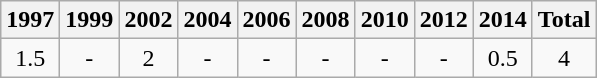<table class="wikitable" style="text-align:center">
<tr>
<th>1997</th>
<th>1999</th>
<th>2002</th>
<th>2004</th>
<th>2006</th>
<th>2008</th>
<th>2010</th>
<th>2012</th>
<th>2014</th>
<th>Total</th>
</tr>
<tr>
<td>1.5</td>
<td>-</td>
<td>2</td>
<td>-</td>
<td>-</td>
<td>-</td>
<td>-</td>
<td>-</td>
<td>0.5</td>
<td>4</td>
</tr>
</table>
